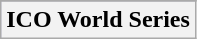<table class=wikitable>
<tr bgcolor=e5d1cb>
</tr>
<tr bgcolor=#CCCCFF>
<th>ICO World Series</th>
</tr>
</table>
